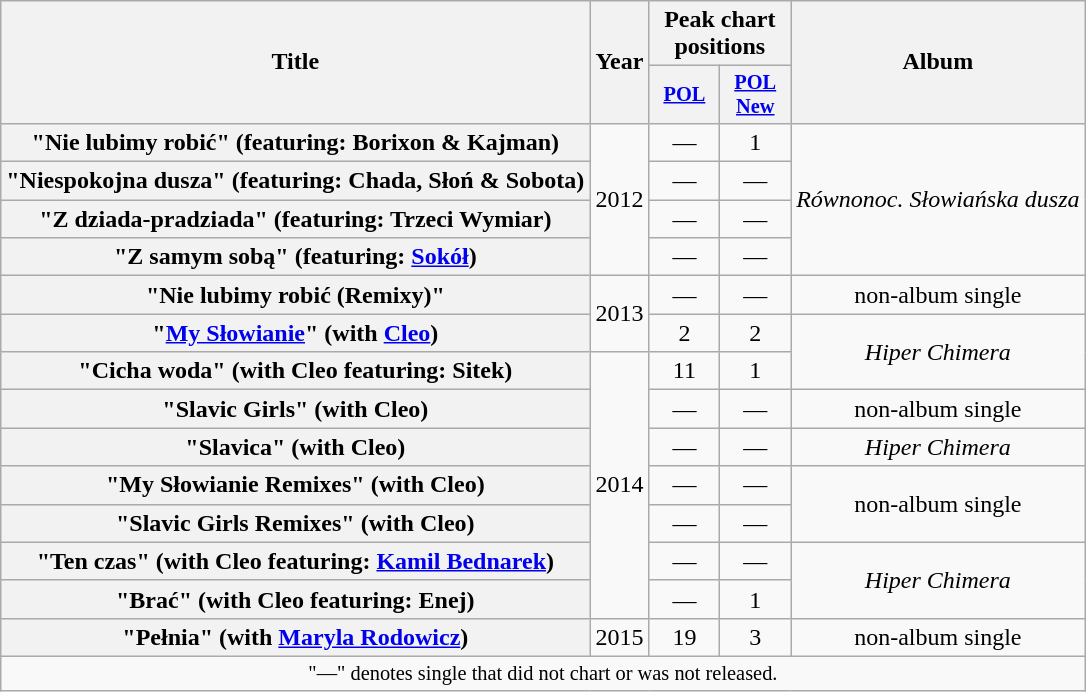<table class="wikitable plainrowheaders" style="text-align:center;">
<tr>
<th scope="col" rowspan="2">Title</th>
<th scope="col" rowspan="2">Year</th>
<th scope="col" colspan="2">Peak chart positions</th>
<th scope="col" rowspan="2">Album</th>
</tr>
<tr>
<th scope="col" style="width:3em;font-size:85%;"><a href='#'>POL</a><br></th>
<th scope="col" style="width:3em;font-size:85%;"><a href='#'>POL<br>New</a><br></th>
</tr>
<tr>
<th scope="row">"Nie lubimy robić" <span>(featuring: Borixon & Kajman)</span></th>
<td rowspan="4">2012</td>
<td>—</td>
<td>1</td>
<td rowspan="4"><em>Równonoc. Słowiańska dusza</em></td>
</tr>
<tr>
<th scope="row">"Niespokojna dusza" <span>(featuring: Chada, Słoń & Sobota)</span></th>
<td>—</td>
<td>—</td>
</tr>
<tr>
<th scope="row">"Z dziada-pradziada" <span>(featuring: Trzeci Wymiar)</span></th>
<td>—</td>
<td>—</td>
</tr>
<tr>
<th scope="row">"Z samym sobą" <span>(featuring: <a href='#'>Sokół</a>)</span></th>
<td>—</td>
<td>—</td>
</tr>
<tr>
<th scope="row">"Nie lubimy robić (Remixy)"</th>
<td rowspan=2>2013</td>
<td>—</td>
<td>—</td>
<td>non-album single</td>
</tr>
<tr>
<th scope="row">"<a href='#'>My Słowianie</a>" <span>(with <a href='#'>Cleo</a>)</span></th>
<td>2</td>
<td>2</td>
<td rowspan=2><em>Hiper Chimera</em></td>
</tr>
<tr>
<th scope="row">"Cicha woda" <span>(with Cleo featuring: Sitek)</span></th>
<td rowspan="7">2014</td>
<td>11</td>
<td>1</td>
</tr>
<tr>
<th scope="row">"Slavic Girls" <span>(with Cleo)</span></th>
<td>—</td>
<td>—</td>
<td>non-album single</td>
</tr>
<tr>
<th scope="row">"Slavica" <span>(with Cleo)</span></th>
<td>—</td>
<td>—</td>
<td><em>Hiper Chimera</em></td>
</tr>
<tr>
<th scope="row">"My Słowianie Remixes" <span>(with Cleo)</span></th>
<td>—</td>
<td>—</td>
<td rowspan=2>non-album single</td>
</tr>
<tr>
<th scope="row">"Slavic Girls Remixes" <span>(with Cleo)</span></th>
<td>—</td>
<td>—</td>
</tr>
<tr>
<th scope="row">"Ten czas" <span>(with Cleo featuring: <a href='#'>Kamil Bednarek</a>)</span></th>
<td>—</td>
<td>—</td>
<td rowspan=2><em>Hiper Chimera</em></td>
</tr>
<tr>
<th scope="row">"Brać" <span>(with Cleo featuring: Enej)</span></th>
<td>—</td>
<td>1</td>
</tr>
<tr>
<th scope="row">"Pełnia" <span>(with <a href='#'>Maryla Rodowicz</a>)</span></th>
<td>2015</td>
<td>19</td>
<td>3</td>
<td>non-album single</td>
</tr>
<tr>
<td colspan="5" style="font-size:85%">"—" denotes single that did not chart or was not released.</td>
</tr>
</table>
